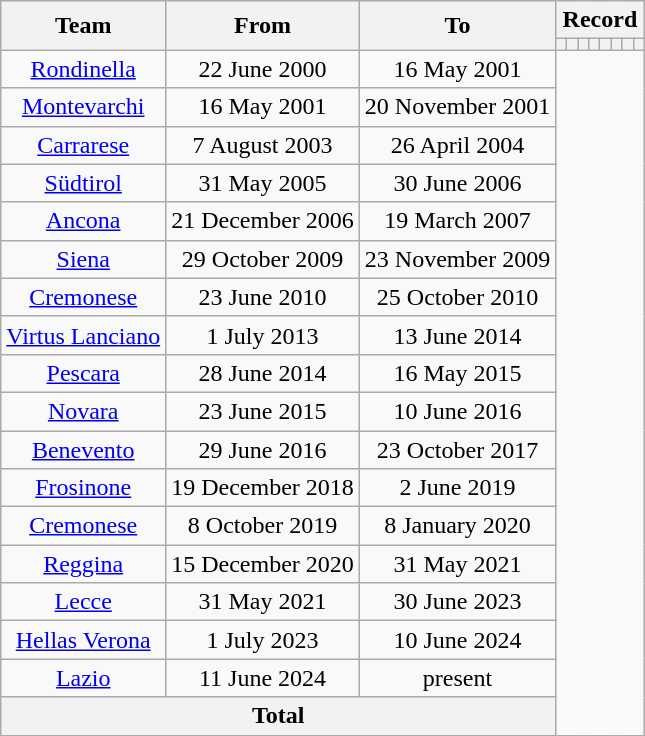<table class="wikitable" style="text-align: center">
<tr>
<th rowspan="2">Team</th>
<th rowspan="2">From</th>
<th rowspan="2">To</th>
<th colspan="8">Record</th>
</tr>
<tr>
<th></th>
<th></th>
<th></th>
<th></th>
<th></th>
<th></th>
<th></th>
<th></th>
</tr>
<tr>
<td><a href='#'>Rondinella</a></td>
<td>22 June 2000</td>
<td>16 May 2001<br></td>
</tr>
<tr>
<td><a href='#'>Montevarchi</a></td>
<td>16 May 2001</td>
<td>20 November 2001<br></td>
</tr>
<tr>
<td><a href='#'>Carrarese</a></td>
<td>7 August 2003</td>
<td>26 April 2004<br></td>
</tr>
<tr>
<td><a href='#'>Südtirol</a></td>
<td>31 May 2005</td>
<td>30 June 2006<br></td>
</tr>
<tr>
<td><a href='#'>Ancona</a></td>
<td>21 December 2006</td>
<td>19 March 2007<br></td>
</tr>
<tr>
<td><a href='#'>Siena</a></td>
<td>29 October 2009</td>
<td>23 November 2009<br></td>
</tr>
<tr>
<td><a href='#'>Cremonese</a></td>
<td>23 June 2010</td>
<td>25 October 2010<br></td>
</tr>
<tr>
<td><a href='#'>Virtus Lanciano</a></td>
<td>1 July 2013</td>
<td>13 June 2014<br></td>
</tr>
<tr>
<td><a href='#'>Pescara</a></td>
<td>28 June 2014</td>
<td>16 May 2015<br></td>
</tr>
<tr>
<td><a href='#'>Novara</a></td>
<td>23 June 2015</td>
<td>10 June 2016<br></td>
</tr>
<tr>
<td><a href='#'>Benevento</a></td>
<td>29 June 2016</td>
<td>23 October 2017<br></td>
</tr>
<tr>
<td><a href='#'>Frosinone</a></td>
<td>19 December 2018</td>
<td>2 June 2019<br></td>
</tr>
<tr>
<td><a href='#'>Cremonese</a></td>
<td>8 October 2019</td>
<td>8 January 2020<br></td>
</tr>
<tr>
<td><a href='#'>Reggina</a></td>
<td>15 December 2020</td>
<td>31 May 2021<br></td>
</tr>
<tr>
<td><a href='#'>Lecce</a></td>
<td>31 May 2021</td>
<td>30 June 2023<br></td>
</tr>
<tr>
<td><a href='#'>Hellas Verona</a></td>
<td>1 July 2023</td>
<td>10 June 2024<br></td>
</tr>
<tr>
<td><a href='#'>Lazio</a></td>
<td>11 June 2024</td>
<td>present<br></td>
</tr>
<tr>
<th colspan="3">Total<br></th>
</tr>
</table>
